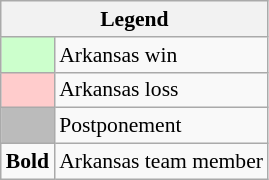<table class="wikitable" style="font-size:90%">
<tr>
<th colspan="2">Legend</th>
</tr>
<tr>
<td bgcolor="#ccffcc"> </td>
<td>Arkansas win</td>
</tr>
<tr>
<td bgcolor="#ffcccc"> </td>
<td>Arkansas loss</td>
</tr>
<tr>
<td bgcolor="#bbbbbb"> </td>
<td>Postponement</td>
</tr>
<tr>
<td><strong>Bold</strong></td>
<td>Arkansas team member</td>
</tr>
</table>
